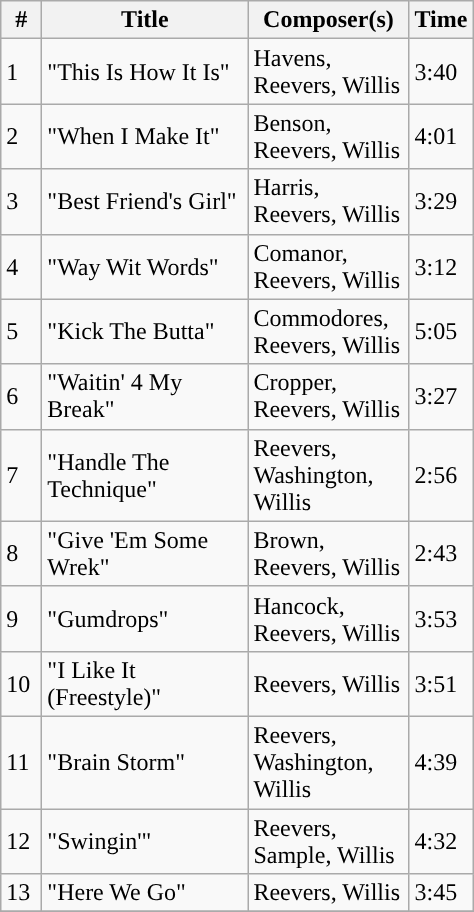<table class="wikitable">
<tr>
<th align="center" width="20">#</th>
<th align="center" width="130">Title</th>
<th align="center" width="100">Composer(s)</th>
<th align="center">Time</th>
</tr>
<tr>
<td>1</td>
<td>"This Is How It Is"</td>
<td>Havens, Reevers, Willis</td>
<td>3:40</td>
</tr>
<tr>
<td>2</td>
<td>"When I Make It"</td>
<td>Benson, Reevers, Willis</td>
<td>4:01</td>
</tr>
<tr>
<td>3</td>
<td>"Best Friend's Girl"</td>
<td>Harris, Reevers, Willis</td>
<td>3:29</td>
</tr>
<tr>
<td>4</td>
<td>"Way Wit Words"</td>
<td>Comanor, Reevers, Willis</td>
<td>3:12</td>
</tr>
<tr>
<td>5</td>
<td>"Kick The Butta"</td>
<td>Commodores, Reevers, Willis</td>
<td>5:05</td>
</tr>
<tr>
<td>6</td>
<td>"Waitin' 4 My Break"</td>
<td>Cropper, Reevers, Willis</td>
<td>3:27</td>
</tr>
<tr>
<td>7</td>
<td>"Handle The Technique"</td>
<td>Reevers, Washington, Willis</td>
<td>2:56</td>
</tr>
<tr>
<td>8</td>
<td>"Give 'Em Some Wrek"</td>
<td>Brown, Reevers, Willis</td>
<td>2:43</td>
</tr>
<tr>
<td>9</td>
<td>"Gumdrops"</td>
<td>Hancock, Reevers, Willis</td>
<td>3:53</td>
</tr>
<tr>
<td>10</td>
<td>"I Like It (Freestyle)"</td>
<td>Reevers, Willis</td>
<td>3:51</td>
</tr>
<tr>
<td>11</td>
<td>"Brain Storm"</td>
<td>Reevers, Washington, Willis</td>
<td>4:39</td>
</tr>
<tr>
<td>12</td>
<td>"Swingin'"</td>
<td>Reevers, Sample, Willis</td>
<td>4:32</td>
</tr>
<tr>
<td>13</td>
<td>"Here We Go"</td>
<td>Reevers, Willis</td>
<td>3:45</td>
</tr>
<tr>
</tr>
</table>
